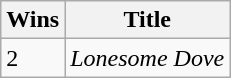<table class="wikitable">
<tr>
<th>Wins</th>
<th>Title</th>
</tr>
<tr>
<td>2</td>
<td><em>Lonesome Dove</em></td>
</tr>
</table>
